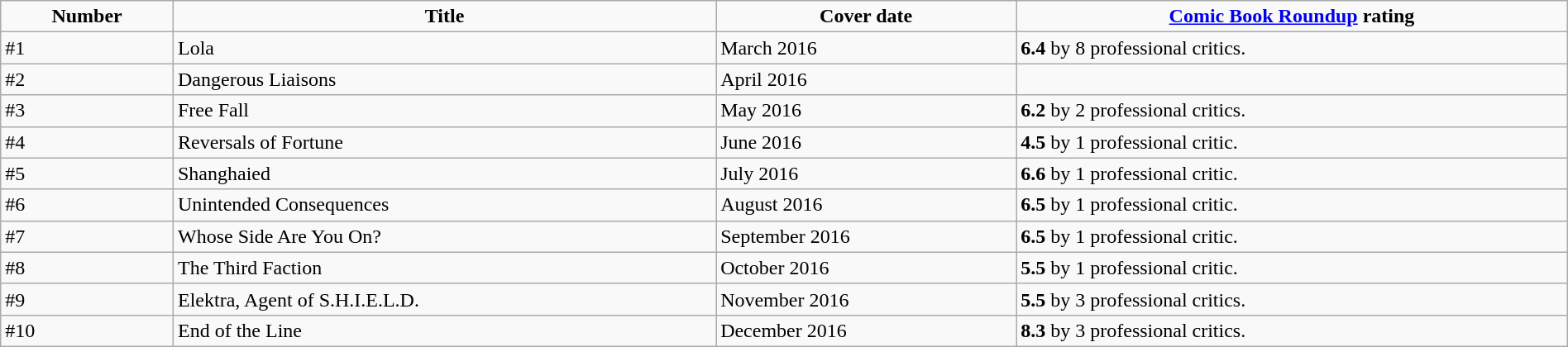<table class="wikitable" style="width:100%;">
<tr style="text-align:center;">
<td><strong>Number</strong></td>
<td><strong>Title</strong></td>
<td><strong>Cover date</strong></td>
<td><strong><a href='#'>Comic Book Roundup</a> rating</strong></td>
</tr>
<tr>
<td>#1</td>
<td>Lola</td>
<td>March 2016</td>
<td><strong>6.4</strong> by 8 professional critics.</td>
</tr>
<tr>
<td>#2</td>
<td>Dangerous Liaisons</td>
<td>April 2016</td>
<td></td>
</tr>
<tr>
<td>#3</td>
<td>Free Fall</td>
<td>May 2016</td>
<td><strong>6.2</strong> by 2 professional critics.</td>
</tr>
<tr>
<td>#4</td>
<td>Reversals of Fortune</td>
<td>June 2016</td>
<td><strong>4.5</strong> by 1 professional critic.</td>
</tr>
<tr>
<td>#5</td>
<td>Shanghaied</td>
<td>July 2016</td>
<td><strong>6.6</strong> by 1 professional critic.</td>
</tr>
<tr>
<td>#6</td>
<td>Unintended Consequences</td>
<td>August 2016</td>
<td><strong>6.5</strong> by 1 professional critic.</td>
</tr>
<tr>
<td>#7</td>
<td>Whose Side Are You On?</td>
<td>September 2016</td>
<td><strong>6.5</strong> by 1 professional critic.</td>
</tr>
<tr>
<td>#8</td>
<td>The Third Faction</td>
<td>October 2016</td>
<td><strong>5.5</strong> by 1 professional critic.</td>
</tr>
<tr>
<td>#9</td>
<td>Elektra, Agent of S.H.I.E.L.D.</td>
<td>November 2016</td>
<td><strong>5.5</strong> by 3 professional critics.</td>
</tr>
<tr>
<td>#10</td>
<td>End of the Line</td>
<td>December 2016</td>
<td><strong>8.3</strong> by 3 professional critics.</td>
</tr>
</table>
